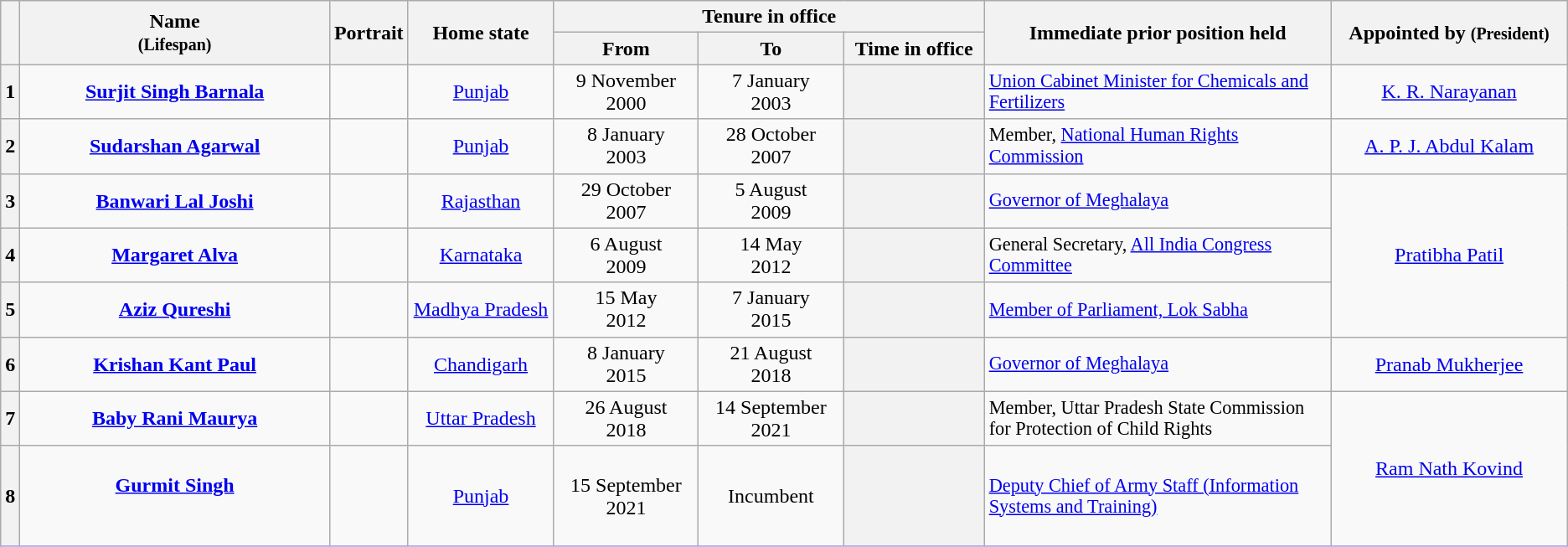<table class="wikitable sortable" style="text-align:center; border:1px #aaf solid;">
<tr>
<th rowspan="2"></th>
<th rowspan="2" style="width:16em">Name<br><small>(Lifespan)</small></th>
<th rowspan="2">Portrait</th>
<th rowspan="2" style="width:7em">Home state</th>
<th colspan="3">Tenure in office</th>
<th rowspan="2" style="width:18em">Immediate prior position held</th>
<th rowspan="2" style="width:12em">Appointed by <small>(President)</small></th>
</tr>
<tr>
<th style="width:7em">From</th>
<th style="width:7em">To</th>
<th style="width:7em">Time in office</th>
</tr>
<tr>
<th>1</th>
<td><strong><a href='#'>Surjit Singh Barnala</a></strong><br></td>
<td></td>
<td><a href='#'>Punjab</a></td>
<td>9 November<br>2000</td>
<td>7 January<br>2003</td>
<th></th>
<td align="left" style="font-size:93%"><a href='#'>Union Cabinet Minister for Chemicals and Fertilizers</a> </td>
<td><a href='#'>K. R. Narayanan</a></td>
</tr>
<tr>
<th>2</th>
<td><strong><a href='#'>Sudarshan Agarwal</a></strong><br></td>
<td></td>
<td><a href='#'>Punjab</a></td>
<td>8 January<br>2003</td>
<td>28 October<br>2007</td>
<th></th>
<td align="left" style="font-size:93%">Member, <a href='#'>National Human Rights Commission</a></td>
<td><a href='#'>A. P. J. Abdul Kalam</a></td>
</tr>
<tr>
<th>3</th>
<td><strong><a href='#'>Banwari Lal Joshi</a></strong><br></td>
<td></td>
<td><a href='#'>Rajasthan</a></td>
<td>29 October<br>2007</td>
<td>5 August<br>2009</td>
<th></th>
<td align="left" style="font-size:93%"><a href='#'>Governor of Meghalaya</a></td>
<td rowspan="3"><a href='#'>Pratibha Patil</a></td>
</tr>
<tr>
<th>4</th>
<td><strong><a href='#'>Margaret Alva</a></strong><br></td>
<td></td>
<td><a href='#'>Karnataka</a></td>
<td>6 August<br>2009</td>
<td>14 May<br>2012</td>
<th></th>
<td align="left" style="font-size:93%">General Secretary, <a href='#'>All India Congress Committee</a></td>
</tr>
<tr>
<th>5</th>
<td><strong><a href='#'>Aziz Qureshi</a></strong><br></td>
<td></td>
<td><a href='#'>Madhya Pradesh</a></td>
<td>15 May<br>2012</td>
<td>7 January<br>2015</td>
<th></th>
<td align="left" style="font-size:93%"><a href='#'>Member of Parliament, Lok Sabha</a> </td>
</tr>
<tr>
<th>6</th>
<td><strong><a href='#'>Krishan Kant Paul</a></strong><br></td>
<td></td>
<td><a href='#'>Chandigarh</a></td>
<td>8 January<br>2015</td>
<td>21 August<br>2018</td>
<th></th>
<td align="left" style="font-size:93%"><a href='#'>Governor of Meghalaya</a></td>
<td><a href='#'>Pranab Mukherjee</a></td>
</tr>
<tr>
<th>7</th>
<td><strong><a href='#'>Baby Rani Maurya</a></strong><br></td>
<td></td>
<td><a href='#'>Uttar Pradesh</a></td>
<td>26 August<br>2018</td>
<td>14 September<br>2021</td>
<th></th>
<td align="left" style="font-size:93%">Member, Uttar Pradesh State Commission for Protection of Child Rights</td>
<td rowspan="2"><a href='#'>Ram Nath Kovind</a></td>
</tr>
<tr>
<th>8</th>
<td><br><strong><a href='#'>Gurmit Singh</a></strong><br><br><br></td>
<td></td>
<td><a href='#'>Punjab</a></td>
<td>15 September<br>2021</td>
<td>Incumbent</td>
<th></th>
<td align="left" style="font-size:93%"><a href='#'>Deputy Chief of Army Staff (Information Systems and Training)</a> </td>
</tr>
<tr>
</tr>
</table>
